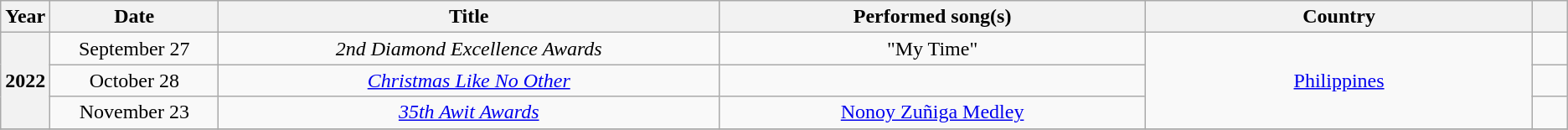<table class="wikitable sortable plainrowheaders" style="text-align:center;">
<tr>
<th style="width:1em;" scope="col">Year</th>
<th style="width:10em;" scope="col">Date</th>
<th style="width:36em;" scope="col">Title</th>
<th style="width:30em;" scope="col">Performed song(s)</th>
<th style="width:27em;" scope="col">Country</th>
<th style="width:2em;" scope="col"></th>
</tr>
<tr>
<th style="text-align:center scope="row" rowspan="3"><strong>2022</strong></th>
<td>September 27</td>
<td><em>2nd Diamond Excellence Awards</em></td>
<td>"My Time"</td>
<td rowspan="3"><a href='#'>Philippines</a></td>
<td></td>
</tr>
<tr>
<td>October 28</td>
<td><em><a href='#'>Christmas Like No Other</a></em></td>
<td></td>
<td></td>
</tr>
<tr>
<td>November 23</td>
<td><em><a href='#'>35th Awit Awards</a></em></td>
<td><a href='#'>Nonoy Zuñiga Medley</a></td>
<td></td>
</tr>
<tr>
</tr>
</table>
